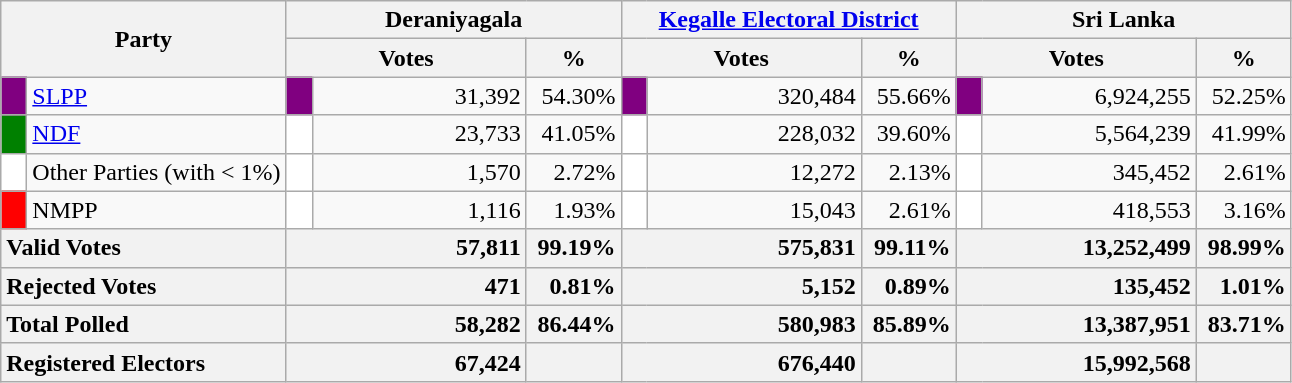<table class="wikitable">
<tr>
<th colspan="2" width="144px"rowspan="2">Party</th>
<th colspan="3" width="216px">Deraniyagala</th>
<th colspan="3" width="216px"><a href='#'>Kegalle Electoral District</a></th>
<th colspan="3" width="216px">Sri Lanka</th>
</tr>
<tr>
<th colspan="2" width="144px">Votes</th>
<th>%</th>
<th colspan="2" width="144px">Votes</th>
<th>%</th>
<th colspan="2" width="144px">Votes</th>
<th>%</th>
</tr>
<tr>
<td style="background-color:purple;" width="10px"></td>
<td style="text-align:left;"><a href='#'>SLPP</a></td>
<td style="background-color:purple;" width="10px"></td>
<td style="text-align:right;">31,392</td>
<td style="text-align:right;">54.30%</td>
<td style="background-color:purple;" width="10px"></td>
<td style="text-align:right;">320,484</td>
<td style="text-align:right;">55.66%</td>
<td style="background-color:purple;" width="10px"></td>
<td style="text-align:right;">6,924,255</td>
<td style="text-align:right;">52.25%</td>
</tr>
<tr>
<td style="background-color:green;" width="10px"></td>
<td style="text-align:left;"><a href='#'>NDF</a></td>
<td style="background-color:white;" width="10px"></td>
<td style="text-align:right;">23,733</td>
<td style="text-align:right;">41.05%</td>
<td style="background-color:white;" width="10px"></td>
<td style="text-align:right;">228,032</td>
<td style="text-align:right;">39.60%</td>
<td style="background-color:white;" width="10px"></td>
<td style="text-align:right;">5,564,239</td>
<td style="text-align:right;">41.99%</td>
</tr>
<tr>
<td style="background-color:white;" width="10px"></td>
<td style="text-align:left;">Other Parties (with < 1%)</td>
<td style="background-color:white;" width="10px"></td>
<td style="text-align:right;">1,570</td>
<td style="text-align:right;">2.72%</td>
<td style="background-color:white;" width="10px"></td>
<td style="text-align:right;">12,272</td>
<td style="text-align:right;">2.13%</td>
<td style="background-color:white;" width="10px"></td>
<td style="text-align:right;">345,452</td>
<td style="text-align:right;">2.61%</td>
</tr>
<tr>
<td style="background-color:red;" width="10px"></td>
<td style="text-align:left;">NMPP</td>
<td style="background-color:white;" width="10px"></td>
<td style="text-align:right;">1,116</td>
<td style="text-align:right;">1.93%</td>
<td style="background-color:white;" width="10px"></td>
<td style="text-align:right;">15,043</td>
<td style="text-align:right;">2.61%</td>
<td style="background-color:white;" width="10px"></td>
<td style="text-align:right;">418,553</td>
<td style="text-align:right;">3.16%</td>
</tr>
<tr>
<th colspan="2" width="144px"style="text-align:left;">Valid Votes</th>
<th style="text-align:right;"colspan="2" width="144px">57,811</th>
<th style="text-align:right;">99.19%</th>
<th style="text-align:right;"colspan="2" width="144px">575,831</th>
<th style="text-align:right;">99.11%</th>
<th style="text-align:right;"colspan="2" width="144px">13,252,499</th>
<th style="text-align:right;">98.99%</th>
</tr>
<tr>
<th colspan="2" width="144px"style="text-align:left;">Rejected Votes</th>
<th style="text-align:right;"colspan="2" width="144px">471</th>
<th style="text-align:right;">0.81%</th>
<th style="text-align:right;"colspan="2" width="144px">5,152</th>
<th style="text-align:right;">0.89%</th>
<th style="text-align:right;"colspan="2" width="144px">135,452</th>
<th style="text-align:right;">1.01%</th>
</tr>
<tr>
<th colspan="2" width="144px"style="text-align:left;">Total Polled</th>
<th style="text-align:right;"colspan="2" width="144px">58,282</th>
<th style="text-align:right;">86.44%</th>
<th style="text-align:right;"colspan="2" width="144px">580,983</th>
<th style="text-align:right;">85.89%</th>
<th style="text-align:right;"colspan="2" width="144px">13,387,951</th>
<th style="text-align:right;">83.71%</th>
</tr>
<tr>
<th colspan="2" width="144px"style="text-align:left;">Registered Electors</th>
<th style="text-align:right;"colspan="2" width="144px">67,424</th>
<th></th>
<th style="text-align:right;"colspan="2" width="144px">676,440</th>
<th></th>
<th style="text-align:right;"colspan="2" width="144px">15,992,568</th>
<th></th>
</tr>
</table>
